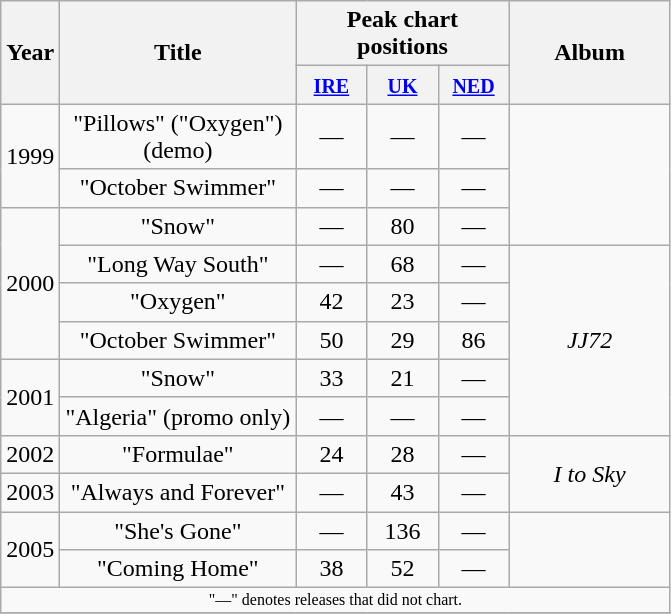<table class="wikitable" style="text-align:center;">
<tr>
<th rowspan="2">Year</th>
<th rowspan="2" width="150">Title</th>
<th colspan="3">Peak chart positions</th>
<th rowspan="2" width="100">Album</th>
</tr>
<tr>
<th width="40"><small><a href='#'>IRE</a></small><br></th>
<th width="40"><small><a href='#'>UK</a></small><br></th>
<th width="40"><small><a href='#'>NED</a></small><br></th>
</tr>
<tr>
<td rowspan="2">1999</td>
<td>"Pillows" ("Oxygen") (demo)</td>
<td>—</td>
<td>—</td>
<td>—</td>
<td rowspan="3"></td>
</tr>
<tr>
<td>"October Swimmer"</td>
<td>—</td>
<td>—</td>
<td>—</td>
</tr>
<tr>
<td rowspan="4">2000</td>
<td>"Snow"</td>
<td>—</td>
<td>80</td>
<td>—</td>
</tr>
<tr>
<td>"Long Way South"</td>
<td>—</td>
<td>68</td>
<td>—</td>
<td " rowspan="5"><em>JJ72</em></td>
</tr>
<tr>
<td>"Oxygen"</td>
<td>42</td>
<td>23</td>
<td>—</td>
</tr>
<tr>
<td>"October Swimmer"</td>
<td>50</td>
<td>29</td>
<td>86</td>
</tr>
<tr>
<td rowspan="2">2001</td>
<td>"Snow"</td>
<td>33</td>
<td>21</td>
<td>—</td>
</tr>
<tr>
<td>"Algeria" (promo only)</td>
<td>—</td>
<td>—</td>
<td>—</td>
</tr>
<tr>
<td>2002</td>
<td>"Formulae"</td>
<td>24</td>
<td>28</td>
<td>—</td>
<td " rowspan="2"><em>I to Sky</em></td>
</tr>
<tr>
<td>2003</td>
<td>"Always and Forever"</td>
<td>—</td>
<td>43</td>
<td>—</td>
</tr>
<tr>
<td rowspan="2">2005</td>
<td>"She's Gone"</td>
<td>—</td>
<td>136</td>
<td>—</td>
<td rowspan="2"></td>
</tr>
<tr>
<td>"Coming Home"</td>
<td>38</td>
<td>52</td>
<td>—</td>
</tr>
<tr>
<td colspan="6" style="font-size: 8pt">"—" denotes releases that did not chart.</td>
</tr>
<tr>
</tr>
</table>
